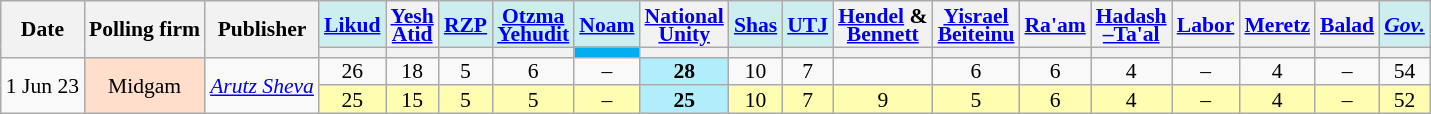<table class="wikitable sortable" style=text-align:center;font-size:90%;line-height:12px>
<tr>
<th rowspan=2>Date</th>
<th rowspan=2>Polling firm</th>
<th rowspan=2>Publisher</th>
<th style=background:#cee><a href='#'>Likud</a></th>
<th><a href='#'>Yesh<br>Atid</a></th>
<th style=background:#cee><a href='#'>RZP</a></th>
<th style=background:#cee><a href='#'>Otzma<br>Yehudit</a></th>
<th style=background:#cee><a href='#'>Noam</a></th>
<th><a href='#'>National<br>Unity</a></th>
<th style=background:#cee><a href='#'>Shas</a></th>
<th style=background:#cee><a href='#'>UTJ</a></th>
<th><a href='#'>Hendel</a> &<br><a href='#'>Bennett</a></th>
<th><a href='#'>Yisrael<br>Beiteinu</a></th>
<th><a href='#'>Ra'am</a></th>
<th><a href='#'>Hadash<br>–Ta'al</a></th>
<th><a href='#'>Labor</a></th>
<th><a href='#'>Meretz</a></th>
<th><a href='#'>Balad</a></th>
<th style=background:#cee><a href='#'><em>Gov.</em></a></th>
</tr>
<tr>
<th style=background:></th>
<th style=background:></th>
<th style=background:></th>
<th style=background:></th>
<th style=background:#01AFF0></th>
<th style=background:></th>
<th style=background:></th>
<th style=background:></th>
<th style=background:></th>
<th style=background:></th>
<th style=background:></th>
<th style=background:></th>
<th style=background:></th>
<th style=background:></th>
<th style=background:></th>
<th style=background:></th>
</tr>
<tr>
<td rowspan=2 data-sort-value=2023-06-01>1 Jun 23</td>
<td style=background:#FFDFCC rowspan=2>Midgam</td>
<td rowspan=2><em><a href='#'>Arutz Sheva</a></em></td>
<td>26					</td>
<td>18					</td>
<td>5					</td>
<td>6					</td>
<td>–					</td>
<td style=background:#B2EDFB><strong>28</strong>	</td>
<td>10					</td>
<td>7					</td>
<td>			</td>
<td>6					</td>
<td>6					</td>
<td>4					</td>
<td>–					</td>
<td>4					</td>
<td>–					</td>
<td>54					</td>
</tr>
<tr style=background:#fffdb0>
<td>25					</td>
<td>15					</td>
<td>5					</td>
<td>5					</td>
<td>–					</td>
<td style=background:#B2EDFB><strong>25</strong>	</td>
<td>10					</td>
<td>7					</td>
<td>9					</td>
<td>5					</td>
<td>6					</td>
<td>4					</td>
<td>–					</td>
<td>4					</td>
<td>–					</td>
<td>52					</td>
</tr>
</table>
